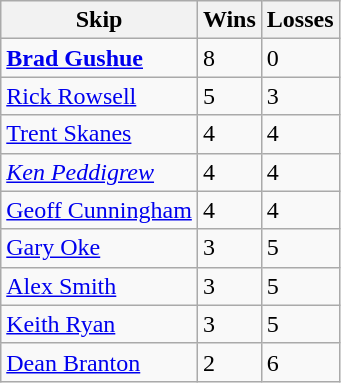<table class="wikitable">
<tr>
<th>Skip</th>
<th>Wins</th>
<th>Losses</th>
</tr>
<tr>
<td><strong><a href='#'>Brad Gushue</a></strong></td>
<td>8</td>
<td>0</td>
</tr>
<tr>
<td><a href='#'>Rick Rowsell</a></td>
<td>5</td>
<td>3</td>
</tr>
<tr>
<td><a href='#'>Trent Skanes</a></td>
<td>4</td>
<td>4</td>
</tr>
<tr>
<td><em><a href='#'>Ken Peddigrew</a></em></td>
<td>4</td>
<td>4</td>
</tr>
<tr>
<td><a href='#'>Geoff Cunningham</a></td>
<td>4</td>
<td>4</td>
</tr>
<tr>
<td><a href='#'>Gary Oke</a></td>
<td>3</td>
<td>5</td>
</tr>
<tr>
<td><a href='#'>Alex Smith</a></td>
<td>3</td>
<td>5</td>
</tr>
<tr>
<td><a href='#'>Keith Ryan</a></td>
<td>3</td>
<td>5</td>
</tr>
<tr>
<td><a href='#'>Dean Branton</a></td>
<td>2</td>
<td>6</td>
</tr>
</table>
